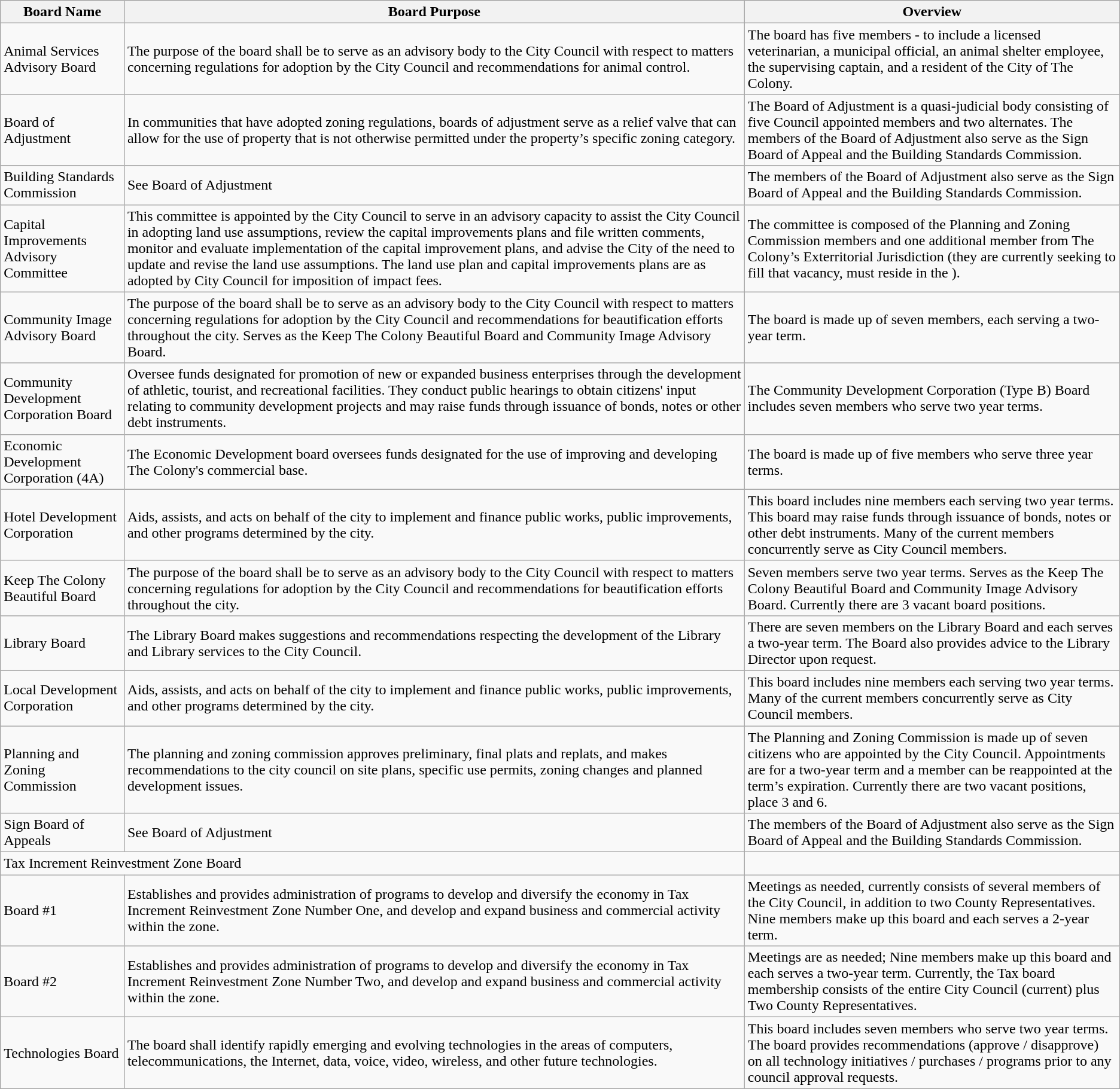<table class="wikitable">
<tr>
<th>Board Name</th>
<th>Board Purpose</th>
<th>Overview</th>
</tr>
<tr>
<td>Animal Services Advisory Board</td>
<td>The purpose of the board shall be to serve as an advisory body to the City Council with respect to matters concerning regulations for adoption by the City Council and recommendations for animal control.</td>
<td>The board has five members - to include a licensed veterinarian, a municipal official, an animal shelter employee, the supervising captain, and a resident of the City of The Colony.</td>
</tr>
<tr>
<td>Board of Adjustment</td>
<td>In communities that have adopted zoning regulations, boards of adjustment serve as a relief valve that can allow for the use of property that is not otherwise permitted under the property’s specific zoning category.</td>
<td>The Board of Adjustment is a quasi-judicial body consisting of five Council appointed members and two alternates. The members of the Board of Adjustment also serve as the Sign Board of Appeal and the Building Standards Commission.</td>
</tr>
<tr>
<td>Building Standards Commission</td>
<td>See Board of Adjustment</td>
<td>The members of the Board of Adjustment also serve as the Sign Board of Appeal and the Building Standards Commission.</td>
</tr>
<tr>
<td>Capital Improvements Advisory Committee</td>
<td>This committee is appointed by the City Council to serve in an advisory capacity to assist the City Council in adopting land use assumptions, review the capital improvements plans and file written comments, monitor and evaluate implementation of the capital improvement plans, and advise the City of the need to update and revise the land use assumptions. The land use plan and capital improvements plans are as adopted by City Council for imposition of impact fees.</td>
<td>The committee is composed of the Planning and Zoning Commission members and one additional member from The Colony’s Exterritorial Jurisdiction (they are currently seeking to fill that vacancy, must reside in the ).</td>
</tr>
<tr>
<td>Community Image Advisory Board</td>
<td>The purpose of the board shall be to serve as an advisory body to the City Council with respect to matters concerning regulations for adoption by the City Council and recommendations for beautification efforts throughout the city. Serves as the Keep The Colony Beautiful Board and Community Image Advisory Board.</td>
<td>The board is made up of seven members, each serving a two-year term.</td>
</tr>
<tr>
<td>Community Development Corporation Board</td>
<td>Oversee funds designated for promotion of new or expanded business enterprises through the development of athletic, tourist, and recreational facilities. They conduct public hearings to obtain citizens' input relating to community development projects and may raise funds through issuance of bonds, notes or other debt instruments.</td>
<td>The Community Development Corporation  (Type B) Board includes seven members who serve two year terms.</td>
</tr>
<tr>
<td>Economic Development Corporation (4A)</td>
<td>The Economic Development board oversees funds designated for the use of improving and developing The Colony's commercial base.</td>
<td>The board is made up of five members who serve three year terms.</td>
</tr>
<tr>
<td>Hotel Development Corporation</td>
<td>Aids, assists, and acts on behalf of the city to implement and finance public works, public improvements, and other programs determined by the city.</td>
<td>This board includes nine members each serving two year terms. This board may raise funds through issuance of bonds, notes or other debt instruments. Many of the current members concurrently serve as City Council members.</td>
</tr>
<tr>
<td>Keep The Colony Beautiful Board</td>
<td>The purpose of the board shall be to serve as an advisory body to the City Council with respect to matters concerning regulations for adoption by the City Council and recommendations for beautification efforts throughout the city.</td>
<td>Seven members serve two year terms. Serves as the Keep The Colony Beautiful Board and Community Image Advisory Board. Currently there are 3 vacant board positions.</td>
</tr>
<tr>
<td>Library Board</td>
<td>The Library Board makes suggestions and recommendations respecting the development of the Library and Library services to the City Council.</td>
<td>There are seven members on the Library Board and each serves a two-year term. The Board also provides advice to the Library Director upon request.</td>
</tr>
<tr>
<td>Local Development Corporation</td>
<td>Aids, assists, and acts on behalf of the city to implement and finance public works, public improvements, and other programs determined by the city.</td>
<td>This board includes nine members each serving two year terms. Many of the current members concurrently serve as City Council members.</td>
</tr>
<tr>
<td>Planning and Zoning Commission</td>
<td>The planning and zoning commission approves preliminary, final plats and replats, and makes recommendations to the city council on site plans, specific use permits, zoning changes and planned development issues.</td>
<td>The Planning and Zoning Commission is made up of seven citizens who are appointed by the City Council. Appointments are for a two-year term and a member can be reappointed at the term’s expiration. Currently there are two vacant positions, place 3 and 6.</td>
</tr>
<tr>
<td>Sign Board of Appeals</td>
<td>See Board of Adjustment</td>
<td>The members of the Board of Adjustment also serve as the Sign Board of Appeal and the Building Standards Commission.</td>
</tr>
<tr>
<td colspan="2">Tax Increment Reinvestment Zone Board</td>
<td></td>
</tr>
<tr>
<td>Board #1</td>
<td>Establishes and provides administration of programs to develop and diversify the economy in Tax Increment Reinvestment Zone Number One, and develop and expand business and commercial activity within the zone.</td>
<td>Meetings as needed, currently consists of several members of the City Council, in addition to two County Representatives. Nine members make up this board and each serves a 2-year term.</td>
</tr>
<tr>
<td>Board #2</td>
<td>Establishes and provides administration of programs to develop and diversify the economy in Tax Increment Reinvestment Zone Number Two, and develop and expand business and commercial activity within the zone.</td>
<td>Meetings are as needed; Nine members make up this board and each serves a two-year term. Currently, the Tax board membership consists of the entire City Council (current) plus Two County Representatives.</td>
</tr>
<tr>
<td>Technologies Board</td>
<td>The board shall identify rapidly emerging and evolving technologies in the areas of computers, telecommunications, the Internet, data, voice, video, wireless, and other future technologies.</td>
<td>This board includes seven members who serve two year terms. The board provides recommendations (approve / disapprove) on all technology initiatives / purchases / programs prior to any council approval requests.</td>
</tr>
</table>
